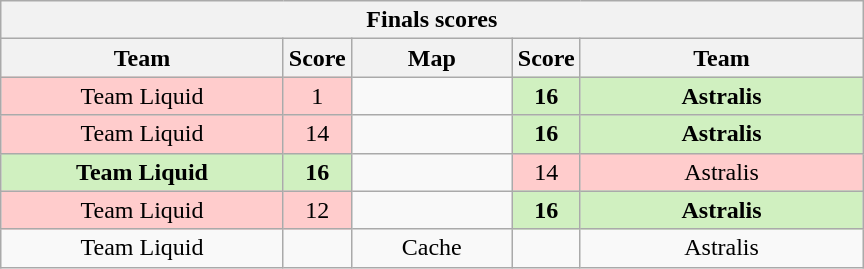<table class="wikitable" style="text-align: center;">
<tr>
<th colspan=5>Finals scores</th>
</tr>
<tr>
<th width="181px">Team</th>
<th width="20px">Score</th>
<th width="100px">Map</th>
<th width="20px">Score</th>
<th width="181px">Team</th>
</tr>
<tr>
<td style="background: #FFCCCC;">Team Liquid</td>
<td style="background: #FFCCCC;">1</td>
<td></td>
<td style="background: #D0F0C0;"><strong>16</strong></td>
<td style="background: #D0F0C0;"><strong>Astralis</strong></td>
</tr>
<tr>
<td style="background: #FFCCCC;">Team Liquid</td>
<td style="background: #FFCCCC;">14</td>
<td></td>
<td style="background: #D0F0C0;"><strong>16</strong></td>
<td style="background: #D0F0C0;"><strong>Astralis</strong></td>
</tr>
<tr>
<td style="background: #D0F0C0;"><strong>Team Liquid</strong></td>
<td style="background: #D0F0C0;"><strong>16</strong></td>
<td></td>
<td style="background: #FFCCCC;">14</td>
<td style="background: #FFCCCC;">Astralis</td>
</tr>
<tr>
<td style="background: #FFCCCC;">Team Liquid</td>
<td style="background: #FFCCCC;">12</td>
<td></td>
<td style="background: #D0F0C0;"><strong>16</strong></td>
<td style="background: #D0F0C0;"><strong>Astralis</strong></td>
</tr>
<tr>
<td>Team Liquid</td>
<td></td>
<td>Cache</td>
<td></td>
<td>Astralis</td>
</tr>
</table>
